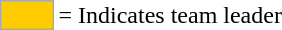<table>
<tr>
<td style="background-color:#FFCC00; border:1px solid #aaaaaa; width:2em;"></td>
<td>= Indicates team leader</td>
</tr>
</table>
